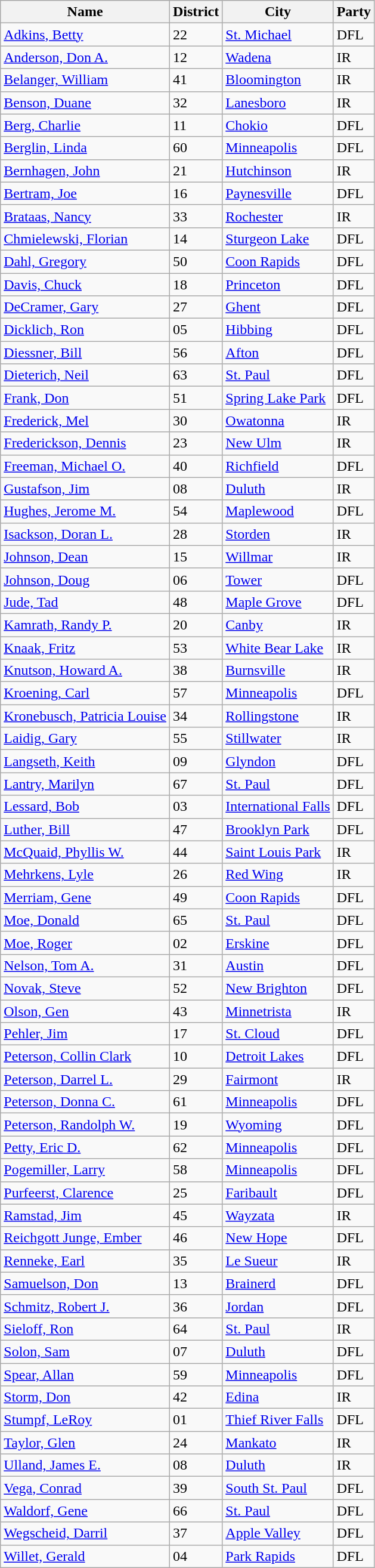<table class="wikitable sortable">
<tr>
<th>Name</th>
<th>District</th>
<th>City</th>
<th>Party</th>
</tr>
<tr>
<td><a href='#'>Adkins, Betty</a></td>
<td>22</td>
<td><a href='#'>St. Michael</a></td>
<td>DFL</td>
</tr>
<tr>
<td><a href='#'>Anderson, Don A.</a></td>
<td>12</td>
<td><a href='#'>Wadena</a></td>
<td>IR</td>
</tr>
<tr>
<td><a href='#'>Belanger, William</a></td>
<td>41</td>
<td><a href='#'>Bloomington</a></td>
<td>IR</td>
</tr>
<tr>
<td><a href='#'>Benson, Duane</a></td>
<td>32</td>
<td><a href='#'>Lanesboro</a></td>
<td>IR</td>
</tr>
<tr>
<td><a href='#'>Berg, Charlie</a></td>
<td>11</td>
<td><a href='#'>Chokio</a></td>
<td>DFL</td>
</tr>
<tr>
<td><a href='#'>Berglin, Linda</a></td>
<td>60</td>
<td><a href='#'>Minneapolis</a></td>
<td>DFL</td>
</tr>
<tr>
<td><a href='#'>Bernhagen, John</a></td>
<td>21</td>
<td><a href='#'>Hutchinson</a></td>
<td>IR</td>
</tr>
<tr>
<td><a href='#'>Bertram, Joe</a></td>
<td>16</td>
<td><a href='#'>Paynesville</a></td>
<td>DFL</td>
</tr>
<tr>
<td><a href='#'>Brataas, Nancy</a></td>
<td>33</td>
<td><a href='#'>Rochester</a></td>
<td>IR</td>
</tr>
<tr>
<td><a href='#'>Chmielewski, Florian</a></td>
<td>14</td>
<td><a href='#'>Sturgeon Lake</a></td>
<td>DFL</td>
</tr>
<tr>
<td><a href='#'>Dahl, Gregory</a></td>
<td>50</td>
<td><a href='#'>Coon Rapids</a></td>
<td>DFL</td>
</tr>
<tr>
<td><a href='#'>Davis, Chuck</a></td>
<td>18</td>
<td><a href='#'>Princeton</a></td>
<td>DFL</td>
</tr>
<tr>
<td><a href='#'>DeCramer, Gary</a></td>
<td>27</td>
<td><a href='#'>Ghent</a></td>
<td>DFL</td>
</tr>
<tr>
<td><a href='#'>Dicklich, Ron</a></td>
<td>05</td>
<td><a href='#'>Hibbing</a></td>
<td>DFL</td>
</tr>
<tr>
<td><a href='#'>Diessner, Bill</a></td>
<td>56</td>
<td><a href='#'>Afton</a></td>
<td>DFL</td>
</tr>
<tr>
<td><a href='#'>Dieterich, Neil</a></td>
<td>63</td>
<td><a href='#'>St. Paul</a></td>
<td>DFL</td>
</tr>
<tr>
<td><a href='#'>Frank, Don</a></td>
<td>51</td>
<td><a href='#'>Spring Lake Park</a></td>
<td>DFL</td>
</tr>
<tr>
<td><a href='#'>Frederick, Mel</a></td>
<td>30</td>
<td><a href='#'>Owatonna</a></td>
<td>IR</td>
</tr>
<tr>
<td><a href='#'>Frederickson, Dennis</a></td>
<td>23</td>
<td><a href='#'>New Ulm</a></td>
<td>IR</td>
</tr>
<tr>
<td><a href='#'>Freeman, Michael O.</a></td>
<td>40</td>
<td><a href='#'>Richfield</a></td>
<td>DFL</td>
</tr>
<tr>
<td><a href='#'>Gustafson, Jim</a></td>
<td>08</td>
<td><a href='#'>Duluth</a></td>
<td>IR</td>
</tr>
<tr>
<td><a href='#'>Hughes, Jerome M.</a></td>
<td>54</td>
<td><a href='#'>Maplewood</a></td>
<td>DFL</td>
</tr>
<tr>
<td><a href='#'>Isackson, Doran L.</a></td>
<td>28</td>
<td><a href='#'>Storden</a></td>
<td>IR</td>
</tr>
<tr>
<td><a href='#'>Johnson, Dean</a></td>
<td>15</td>
<td><a href='#'>Willmar</a></td>
<td>IR</td>
</tr>
<tr>
<td><a href='#'>Johnson, Doug</a></td>
<td>06</td>
<td><a href='#'>Tower</a></td>
<td>DFL</td>
</tr>
<tr>
<td><a href='#'>Jude, Tad</a></td>
<td>48</td>
<td><a href='#'>Maple Grove</a></td>
<td>DFL</td>
</tr>
<tr>
<td><a href='#'>Kamrath, Randy P.</a></td>
<td>20</td>
<td><a href='#'>Canby</a></td>
<td>IR</td>
</tr>
<tr>
<td><a href='#'>Knaak, Fritz</a></td>
<td>53</td>
<td><a href='#'>White Bear Lake</a></td>
<td>IR</td>
</tr>
<tr>
<td><a href='#'>Knutson, Howard A.</a></td>
<td>38</td>
<td><a href='#'>Burnsville</a></td>
<td>IR</td>
</tr>
<tr>
<td><a href='#'>Kroening, Carl</a></td>
<td>57</td>
<td><a href='#'>Minneapolis</a></td>
<td>DFL</td>
</tr>
<tr>
<td><a href='#'>Kronebusch, Patricia Louise</a></td>
<td>34</td>
<td><a href='#'>Rollingstone</a></td>
<td>IR</td>
</tr>
<tr>
<td><a href='#'>Laidig, Gary</a></td>
<td>55</td>
<td><a href='#'>Stillwater</a></td>
<td>IR</td>
</tr>
<tr>
<td><a href='#'>Langseth, Keith</a></td>
<td>09</td>
<td><a href='#'>Glyndon</a></td>
<td>DFL</td>
</tr>
<tr>
<td><a href='#'>Lantry, Marilyn</a></td>
<td>67</td>
<td><a href='#'>St. Paul</a></td>
<td>DFL</td>
</tr>
<tr>
<td><a href='#'>Lessard, Bob</a></td>
<td>03</td>
<td><a href='#'>International Falls</a></td>
<td>DFL</td>
</tr>
<tr>
<td><a href='#'>Luther, Bill</a></td>
<td>47</td>
<td><a href='#'>Brooklyn Park</a></td>
<td>DFL</td>
</tr>
<tr>
<td><a href='#'>McQuaid, Phyllis W.</a></td>
<td>44</td>
<td><a href='#'>Saint Louis Park</a></td>
<td>IR</td>
</tr>
<tr>
<td><a href='#'>Mehrkens, Lyle</a></td>
<td>26</td>
<td><a href='#'>Red Wing</a></td>
<td>IR</td>
</tr>
<tr>
<td><a href='#'>Merriam, Gene</a></td>
<td>49</td>
<td><a href='#'>Coon Rapids</a></td>
<td>DFL</td>
</tr>
<tr>
<td><a href='#'>Moe, Donald</a></td>
<td>65</td>
<td><a href='#'>St. Paul</a></td>
<td>DFL</td>
</tr>
<tr>
<td><a href='#'>Moe, Roger</a></td>
<td>02</td>
<td><a href='#'>Erskine</a></td>
<td>DFL</td>
</tr>
<tr>
<td><a href='#'>Nelson, Tom A.</a></td>
<td>31</td>
<td><a href='#'>Austin</a></td>
<td>DFL</td>
</tr>
<tr>
<td><a href='#'>Novak, Steve</a></td>
<td>52</td>
<td><a href='#'>New Brighton</a></td>
<td>DFL</td>
</tr>
<tr>
<td><a href='#'>Olson, Gen</a></td>
<td>43</td>
<td><a href='#'>Minnetrista</a></td>
<td>IR</td>
</tr>
<tr>
<td><a href='#'>Pehler, Jim</a></td>
<td>17</td>
<td><a href='#'>St. Cloud</a></td>
<td>DFL</td>
</tr>
<tr>
<td><a href='#'>Peterson, Collin Clark</a></td>
<td>10</td>
<td><a href='#'>Detroit Lakes</a></td>
<td>DFL</td>
</tr>
<tr>
<td><a href='#'>Peterson, Darrel L.</a></td>
<td>29</td>
<td><a href='#'>Fairmont</a></td>
<td>IR</td>
</tr>
<tr>
<td><a href='#'>Peterson, Donna C.</a></td>
<td>61</td>
<td><a href='#'>Minneapolis</a></td>
<td>DFL</td>
</tr>
<tr>
<td><a href='#'>Peterson, Randolph W.</a></td>
<td>19</td>
<td><a href='#'>Wyoming</a></td>
<td>DFL</td>
</tr>
<tr>
<td><a href='#'>Petty, Eric D.</a></td>
<td>62</td>
<td><a href='#'>Minneapolis</a></td>
<td>DFL</td>
</tr>
<tr>
<td><a href='#'>Pogemiller, Larry</a></td>
<td>58</td>
<td><a href='#'>Minneapolis</a></td>
<td>DFL</td>
</tr>
<tr>
<td><a href='#'>Purfeerst, Clarence</a></td>
<td>25</td>
<td><a href='#'>Faribault</a></td>
<td>DFL</td>
</tr>
<tr>
<td><a href='#'>Ramstad, Jim</a></td>
<td>45</td>
<td><a href='#'>Wayzata</a></td>
<td>IR</td>
</tr>
<tr>
<td><a href='#'>Reichgott Junge, Ember</a></td>
<td>46</td>
<td><a href='#'>New Hope</a></td>
<td>DFL</td>
</tr>
<tr>
<td><a href='#'>Renneke, Earl</a></td>
<td>35</td>
<td><a href='#'>Le Sueur</a></td>
<td>IR</td>
</tr>
<tr>
<td><a href='#'>Samuelson, Don</a></td>
<td>13</td>
<td><a href='#'>Brainerd</a></td>
<td>DFL</td>
</tr>
<tr>
<td><a href='#'>Schmitz, Robert J.</a></td>
<td>36</td>
<td><a href='#'>Jordan</a></td>
<td>DFL</td>
</tr>
<tr>
<td><a href='#'>Sieloff, Ron</a></td>
<td>64</td>
<td><a href='#'>St. Paul</a></td>
<td>IR</td>
</tr>
<tr>
<td><a href='#'>Solon, Sam</a></td>
<td>07</td>
<td><a href='#'>Duluth</a></td>
<td>DFL</td>
</tr>
<tr>
<td><a href='#'>Spear, Allan</a></td>
<td>59</td>
<td><a href='#'>Minneapolis</a></td>
<td>DFL</td>
</tr>
<tr>
<td><a href='#'>Storm, Don</a></td>
<td>42</td>
<td><a href='#'>Edina</a></td>
<td>IR</td>
</tr>
<tr>
<td><a href='#'>Stumpf, LeRoy</a></td>
<td>01</td>
<td><a href='#'>Thief River Falls</a></td>
<td>DFL</td>
</tr>
<tr>
<td><a href='#'>Taylor, Glen</a></td>
<td>24</td>
<td><a href='#'>Mankato</a></td>
<td>IR</td>
</tr>
<tr>
<td><a href='#'>Ulland, James E.</a></td>
<td>08</td>
<td><a href='#'>Duluth</a></td>
<td>IR</td>
</tr>
<tr>
<td><a href='#'>Vega, Conrad</a></td>
<td>39</td>
<td><a href='#'>South St. Paul</a></td>
<td>DFL</td>
</tr>
<tr>
<td><a href='#'>Waldorf, Gene</a></td>
<td>66</td>
<td><a href='#'>St. Paul</a></td>
<td>DFL</td>
</tr>
<tr>
<td><a href='#'>Wegscheid, Darril</a></td>
<td>37</td>
<td><a href='#'>Apple Valley</a></td>
<td>DFL</td>
</tr>
<tr>
<td><a href='#'>Willet, Gerald</a></td>
<td>04</td>
<td><a href='#'>Park Rapids</a></td>
<td>DFL</td>
</tr>
</table>
